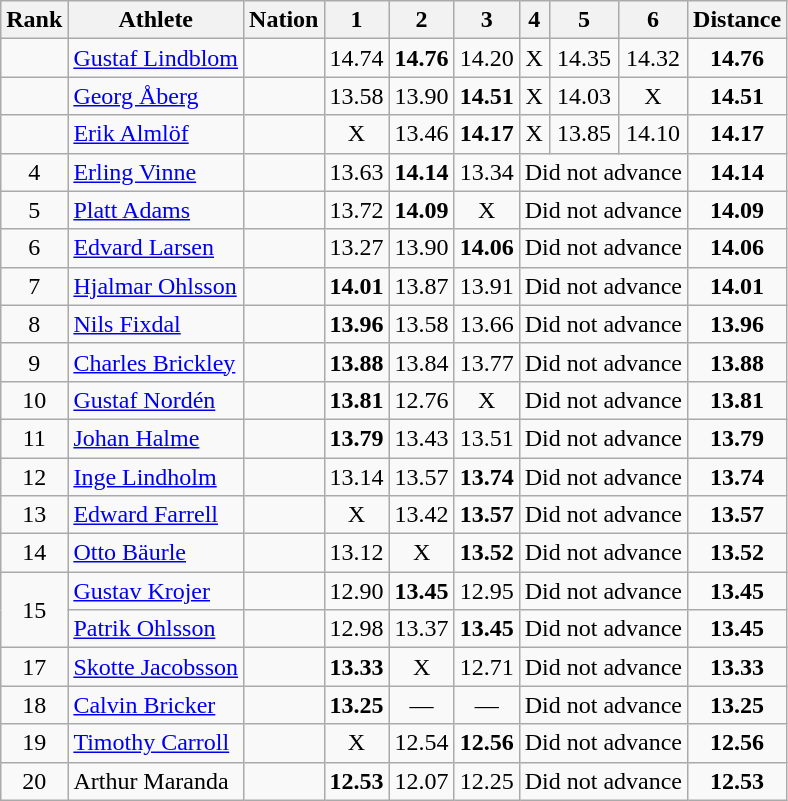<table class="wikitable sortable" style="text-align:center;">
<tr>
<th>Rank</th>
<th>Athlete</th>
<th>Nation</th>
<th>1</th>
<th>2</th>
<th>3</th>
<th>4</th>
<th>5</th>
<th>6</th>
<th>Distance</th>
</tr>
<tr>
<td></td>
<td align=left><a href='#'>Gustaf Lindblom</a></td>
<td align=left></td>
<td>14.74</td>
<td><strong>14.76</strong></td>
<td>14.20</td>
<td data-sort-value=1.00>X</td>
<td>14.35</td>
<td>14.32</td>
<td><strong>14.76</strong></td>
</tr>
<tr>
<td></td>
<td align=left><a href='#'>Georg Åberg</a></td>
<td align=left></td>
<td>13.58</td>
<td>13.90</td>
<td><strong>14.51</strong></td>
<td data-sort-value=1.00>X</td>
<td>14.03</td>
<td data-sort-value=1.00>X</td>
<td><strong>14.51</strong></td>
</tr>
<tr>
<td></td>
<td align=left><a href='#'>Erik Almlöf</a></td>
<td align=left></td>
<td data-sort-value=1.00>X</td>
<td>13.46</td>
<td><strong>14.17</strong></td>
<td data-sort-value=1.00>X</td>
<td>13.85</td>
<td>14.10</td>
<td><strong>14.17</strong></td>
</tr>
<tr>
<td>4</td>
<td align=left><a href='#'>Erling Vinne</a></td>
<td align=left></td>
<td>13.63</td>
<td><strong>14.14</strong></td>
<td>13.34</td>
<td colspan=3 data-sort-value=0.00>Did not advance</td>
<td><strong>14.14</strong></td>
</tr>
<tr>
<td>5</td>
<td align=left><a href='#'>Platt Adams</a></td>
<td align=left></td>
<td>13.72</td>
<td><strong>14.09</strong></td>
<td data-sort-value=1.00>X</td>
<td colspan=3 data-sort-value=0.00>Did not advance</td>
<td><strong>14.09</strong></td>
</tr>
<tr>
<td>6</td>
<td align=left><a href='#'>Edvard Larsen</a></td>
<td align=left></td>
<td>13.27</td>
<td>13.90</td>
<td><strong>14.06</strong></td>
<td colspan=3 data-sort-value=0.00>Did not advance</td>
<td><strong>14.06</strong></td>
</tr>
<tr>
<td>7</td>
<td align=left><a href='#'>Hjalmar Ohlsson</a></td>
<td align=left></td>
<td><strong>14.01</strong></td>
<td>13.87</td>
<td>13.91</td>
<td colspan=3 data-sort-value=0.00>Did not advance</td>
<td><strong>14.01</strong></td>
</tr>
<tr>
<td>8</td>
<td align=left><a href='#'>Nils Fixdal</a></td>
<td align=left></td>
<td><strong>13.96</strong></td>
<td>13.58</td>
<td>13.66</td>
<td colspan=3 data-sort-value=0.00>Did not advance</td>
<td><strong>13.96</strong></td>
</tr>
<tr>
<td>9</td>
<td align=left><a href='#'>Charles Brickley</a></td>
<td align=left></td>
<td><strong>13.88</strong></td>
<td>13.84</td>
<td>13.77</td>
<td colspan=3 data-sort-value=0.00>Did not advance</td>
<td><strong>13.88</strong></td>
</tr>
<tr>
<td>10</td>
<td align=left><a href='#'>Gustaf Nordén</a></td>
<td align=left></td>
<td><strong>13.81</strong></td>
<td>12.76</td>
<td data-sort-value=1.00>X</td>
<td colspan=3 data-sort-value=0.00>Did not advance</td>
<td><strong>13.81</strong></td>
</tr>
<tr>
<td>11</td>
<td align=left><a href='#'>Johan Halme</a></td>
<td align=left></td>
<td><strong>13.79</strong></td>
<td>13.43</td>
<td>13.51</td>
<td colspan=3 data-sort-value=0.00>Did not advance</td>
<td><strong>13.79</strong></td>
</tr>
<tr>
<td>12</td>
<td align=left><a href='#'>Inge Lindholm</a></td>
<td align=left></td>
<td>13.14</td>
<td>13.57</td>
<td><strong>13.74</strong></td>
<td colspan=3 data-sort-value=0.00>Did not advance</td>
<td><strong>13.74</strong></td>
</tr>
<tr>
<td>13</td>
<td align=left><a href='#'>Edward Farrell</a></td>
<td align=left></td>
<td data-sort-value=1.00>X</td>
<td>13.42</td>
<td><strong>13.57</strong></td>
<td colspan=3 data-sort-value=0.00>Did not advance</td>
<td><strong>13.57</strong></td>
</tr>
<tr>
<td>14</td>
<td align=left><a href='#'>Otto Bäurle</a></td>
<td align=left></td>
<td>13.12</td>
<td data-sort-value=1.00>X</td>
<td><strong>13.52</strong></td>
<td colspan=3 data-sort-value=0.00>Did not advance</td>
<td><strong>13.52</strong></td>
</tr>
<tr>
<td rowspan=2>15</td>
<td align=left><a href='#'>Gustav Krojer</a></td>
<td align=left></td>
<td>12.90</td>
<td><strong>13.45</strong></td>
<td>12.95</td>
<td colspan=3 data-sort-value=0.00>Did not advance</td>
<td><strong>13.45</strong></td>
</tr>
<tr>
<td align=left><a href='#'>Patrik Ohlsson</a></td>
<td align=left></td>
<td>12.98</td>
<td>13.37</td>
<td><strong>13.45</strong></td>
<td colspan=3 data-sort-value=0.00>Did not advance</td>
<td><strong>13.45</strong></td>
</tr>
<tr>
<td>17</td>
<td align=left><a href='#'>Skotte Jacobsson</a></td>
<td align=left></td>
<td><strong>13.33</strong></td>
<td data-sort-value=1.00>X</td>
<td>12.71</td>
<td colspan=3 data-sort-value=0.00>Did not advance</td>
<td><strong>13.33</strong></td>
</tr>
<tr>
<td>18</td>
<td align=left><a href='#'>Calvin Bricker</a></td>
<td align=left></td>
<td><strong>13.25</strong></td>
<td data-sort-value=1.00>—</td>
<td data-sort-value=1.00>—</td>
<td colspan=3 data-sort-value=0.00>Did not advance</td>
<td><strong>13.25</strong></td>
</tr>
<tr>
<td>19</td>
<td align=left><a href='#'>Timothy Carroll</a></td>
<td align=left></td>
<td data-sort-value=1.00>X</td>
<td>12.54</td>
<td><strong>12.56</strong></td>
<td colspan=3 data-sort-value=0.00>Did not advance</td>
<td><strong>12.56</strong></td>
</tr>
<tr>
<td>20</td>
<td align=left>Arthur Maranda</td>
<td align=left></td>
<td><strong>12.53</strong></td>
<td>12.07</td>
<td>12.25</td>
<td colspan=3 data-sort-value=0.00>Did not advance</td>
<td><strong>12.53</strong></td>
</tr>
</table>
